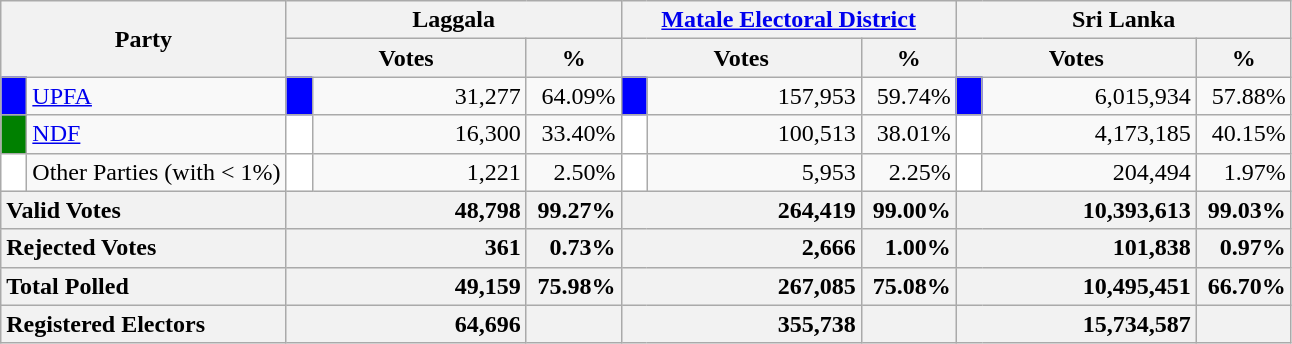<table class="wikitable">
<tr>
<th colspan="2" width="144px"rowspan="2">Party</th>
<th colspan="3" width="216px">Laggala</th>
<th colspan="3" width="216px"><a href='#'>Matale Electoral District</a></th>
<th colspan="3" width="216px">Sri Lanka</th>
</tr>
<tr>
<th colspan="2" width="144px">Votes</th>
<th>%</th>
<th colspan="2" width="144px">Votes</th>
<th>%</th>
<th colspan="2" width="144px">Votes</th>
<th>%</th>
</tr>
<tr>
<td style="background-color:blue;" width="10px"></td>
<td style="text-align:left;"><a href='#'>UPFA</a></td>
<td style="background-color:blue;" width="10px"></td>
<td style="text-align:right;">31,277</td>
<td style="text-align:right;">64.09%</td>
<td style="background-color:blue;" width="10px"></td>
<td style="text-align:right;">157,953</td>
<td style="text-align:right;">59.74%</td>
<td style="background-color:blue;" width="10px"></td>
<td style="text-align:right;">6,015,934</td>
<td style="text-align:right;">57.88%</td>
</tr>
<tr>
<td style="background-color:green;" width="10px"></td>
<td style="text-align:left;"><a href='#'>NDF</a></td>
<td style="background-color:white;" width="10px"></td>
<td style="text-align:right;">16,300</td>
<td style="text-align:right;">33.40%</td>
<td style="background-color:white;" width="10px"></td>
<td style="text-align:right;">100,513</td>
<td style="text-align:right;">38.01%</td>
<td style="background-color:white;" width="10px"></td>
<td style="text-align:right;">4,173,185</td>
<td style="text-align:right;">40.15%</td>
</tr>
<tr>
<td style="background-color:white;" width="10px"></td>
<td style="text-align:left;">Other Parties (with < 1%)</td>
<td style="background-color:white;" width="10px"></td>
<td style="text-align:right;">1,221</td>
<td style="text-align:right;">2.50%</td>
<td style="background-color:white;" width="10px"></td>
<td style="text-align:right;">5,953</td>
<td style="text-align:right;">2.25%</td>
<td style="background-color:white;" width="10px"></td>
<td style="text-align:right;">204,494</td>
<td style="text-align:right;">1.97%</td>
</tr>
<tr>
<th colspan="2" width="144px"style="text-align:left;">Valid Votes</th>
<th style="text-align:right;"colspan="2" width="144px">48,798</th>
<th style="text-align:right;">99.27%</th>
<th style="text-align:right;"colspan="2" width="144px">264,419</th>
<th style="text-align:right;">99.00%</th>
<th style="text-align:right;"colspan="2" width="144px">10,393,613</th>
<th style="text-align:right;">99.03%</th>
</tr>
<tr>
<th colspan="2" width="144px"style="text-align:left;">Rejected Votes</th>
<th style="text-align:right;"colspan="2" width="144px">361</th>
<th style="text-align:right;">0.73%</th>
<th style="text-align:right;"colspan="2" width="144px">2,666</th>
<th style="text-align:right;">1.00%</th>
<th style="text-align:right;"colspan="2" width="144px">101,838</th>
<th style="text-align:right;">0.97%</th>
</tr>
<tr>
<th colspan="2" width="144px"style="text-align:left;">Total Polled</th>
<th style="text-align:right;"colspan="2" width="144px">49,159</th>
<th style="text-align:right;">75.98%</th>
<th style="text-align:right;"colspan="2" width="144px">267,085</th>
<th style="text-align:right;">75.08%</th>
<th style="text-align:right;"colspan="2" width="144px">10,495,451</th>
<th style="text-align:right;">66.70%</th>
</tr>
<tr>
<th colspan="2" width="144px"style="text-align:left;">Registered Electors</th>
<th style="text-align:right;"colspan="2" width="144px">64,696</th>
<th></th>
<th style="text-align:right;"colspan="2" width="144px">355,738</th>
<th></th>
<th style="text-align:right;"colspan="2" width="144px">15,734,587</th>
<th></th>
</tr>
</table>
